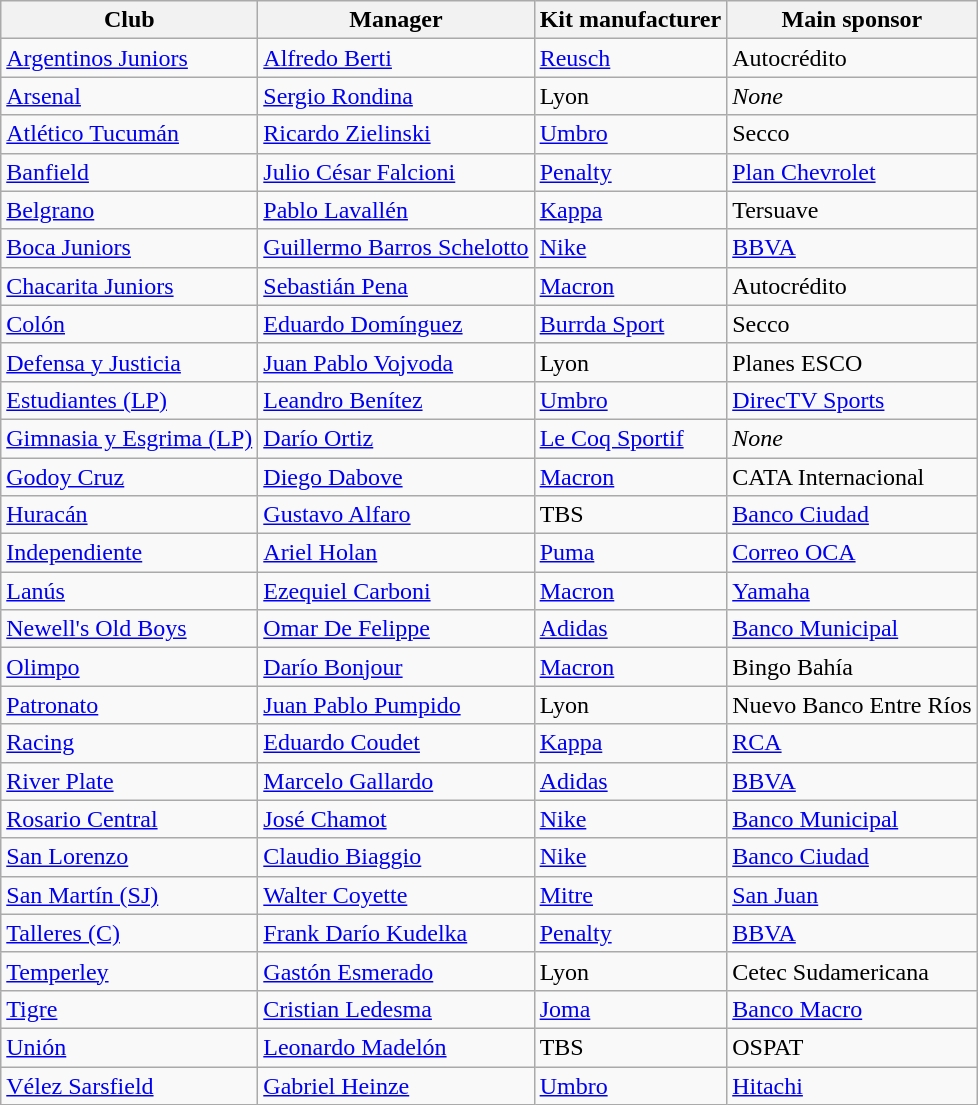<table class="wikitable sortable">
<tr>
<th>Club</th>
<th>Manager</th>
<th>Kit manufacturer</th>
<th>Main sponsor</th>
</tr>
<tr>
<td><a href='#'>Argentinos Juniors</a></td>
<td> <a href='#'>Alfredo Berti</a></td>
<td><a href='#'>Reusch</a></td>
<td>Autocrédito</td>
</tr>
<tr>
<td><a href='#'>Arsenal</a></td>
<td> <a href='#'>Sergio Rondina</a></td>
<td>Lyon</td>
<td><em>None</em></td>
</tr>
<tr>
<td><a href='#'>Atlético Tucumán</a></td>
<td> <a href='#'>Ricardo Zielinski</a></td>
<td><a href='#'>Umbro</a></td>
<td>Secco</td>
</tr>
<tr>
<td><a href='#'>Banfield</a></td>
<td> <a href='#'>Julio César Falcioni</a></td>
<td><a href='#'>Penalty</a></td>
<td><a href='#'>Plan Chevrolet</a></td>
</tr>
<tr>
<td><a href='#'>Belgrano</a></td>
<td> <a href='#'>Pablo Lavallén</a></td>
<td><a href='#'>Kappa</a></td>
<td>Tersuave</td>
</tr>
<tr>
<td><a href='#'>Boca Juniors</a></td>
<td> <a href='#'>Guillermo Barros Schelotto</a></td>
<td><a href='#'>Nike</a></td>
<td><a href='#'>BBVA</a></td>
</tr>
<tr>
<td><a href='#'>Chacarita Juniors</a></td>
<td> <a href='#'>Sebastián Pena</a></td>
<td><a href='#'>Macron</a></td>
<td>Autocrédito</td>
</tr>
<tr>
<td><a href='#'>Colón</a></td>
<td> <a href='#'>Eduardo Domínguez</a></td>
<td><a href='#'>Burrda Sport</a></td>
<td>Secco</td>
</tr>
<tr>
<td><a href='#'>Defensa y Justicia</a></td>
<td> <a href='#'>Juan Pablo Vojvoda</a></td>
<td>Lyon</td>
<td>Planes ESCO</td>
</tr>
<tr>
<td><a href='#'>Estudiantes (LP)</a></td>
<td> <a href='#'>Leandro Benítez</a></td>
<td><a href='#'>Umbro</a></td>
<td><a href='#'>DirecTV Sports</a></td>
</tr>
<tr>
<td><a href='#'>Gimnasia y Esgrima (LP)</a></td>
<td> <a href='#'>Darío Ortiz</a></td>
<td><a href='#'>Le Coq Sportif</a></td>
<td><em>None</em></td>
</tr>
<tr>
<td><a href='#'>Godoy Cruz</a></td>
<td> <a href='#'>Diego Dabove</a></td>
<td><a href='#'>Macron</a></td>
<td>CATA Internacional</td>
</tr>
<tr>
<td><a href='#'>Huracán</a></td>
<td> <a href='#'>Gustavo Alfaro</a></td>
<td>TBS</td>
<td><a href='#'>Banco Ciudad</a></td>
</tr>
<tr>
<td><a href='#'>Independiente</a></td>
<td> <a href='#'>Ariel Holan</a></td>
<td><a href='#'>Puma</a></td>
<td><a href='#'>Correo OCA</a></td>
</tr>
<tr>
<td><a href='#'>Lanús</a></td>
<td> <a href='#'>Ezequiel Carboni</a></td>
<td><a href='#'>Macron</a></td>
<td><a href='#'>Yamaha</a></td>
</tr>
<tr>
<td><a href='#'>Newell's Old Boys</a></td>
<td> <a href='#'>Omar De Felippe</a></td>
<td><a href='#'>Adidas</a></td>
<td><a href='#'>Banco Municipal</a></td>
</tr>
<tr>
<td><a href='#'>Olimpo</a></td>
<td> <a href='#'>Darío Bonjour</a></td>
<td><a href='#'>Macron</a></td>
<td>Bingo Bahía</td>
</tr>
<tr>
<td><a href='#'>Patronato</a></td>
<td> <a href='#'>Juan Pablo Pumpido</a></td>
<td>Lyon</td>
<td>Nuevo Banco Entre Ríos</td>
</tr>
<tr>
<td><a href='#'>Racing</a></td>
<td> <a href='#'>Eduardo Coudet</a></td>
<td><a href='#'>Kappa</a></td>
<td><a href='#'>RCA</a></td>
</tr>
<tr>
<td><a href='#'>River Plate</a></td>
<td> <a href='#'>Marcelo Gallardo</a></td>
<td><a href='#'>Adidas</a></td>
<td><a href='#'>BBVA</a></td>
</tr>
<tr>
<td><a href='#'>Rosario Central</a></td>
<td> <a href='#'>José Chamot</a></td>
<td><a href='#'>Nike</a></td>
<td><a href='#'>Banco Municipal</a></td>
</tr>
<tr>
<td><a href='#'>San Lorenzo</a></td>
<td> <a href='#'>Claudio Biaggio</a></td>
<td><a href='#'>Nike</a></td>
<td><a href='#'>Banco Ciudad</a></td>
</tr>
<tr>
<td><a href='#'>San Martín (SJ)</a></td>
<td> <a href='#'>Walter Coyette</a></td>
<td><a href='#'>Mitre</a></td>
<td><a href='#'>San Juan</a></td>
</tr>
<tr>
<td><a href='#'>Talleres (C)</a></td>
<td> <a href='#'>Frank Darío Kudelka</a></td>
<td><a href='#'>Penalty</a></td>
<td><a href='#'>BBVA</a></td>
</tr>
<tr>
<td><a href='#'>Temperley</a></td>
<td> <a href='#'>Gastón Esmerado</a></td>
<td>Lyon</td>
<td>Cetec Sudamericana</td>
</tr>
<tr>
<td><a href='#'>Tigre</a></td>
<td> <a href='#'>Cristian Ledesma</a></td>
<td><a href='#'>Joma</a></td>
<td><a href='#'>Banco Macro</a></td>
</tr>
<tr>
<td><a href='#'>Unión</a></td>
<td> <a href='#'>Leonardo Madelón</a></td>
<td>TBS</td>
<td>OSPAT</td>
</tr>
<tr>
<td><a href='#'>Vélez Sarsfield</a></td>
<td> <a href='#'>Gabriel Heinze</a></td>
<td><a href='#'>Umbro</a></td>
<td><a href='#'>Hitachi</a></td>
</tr>
</table>
